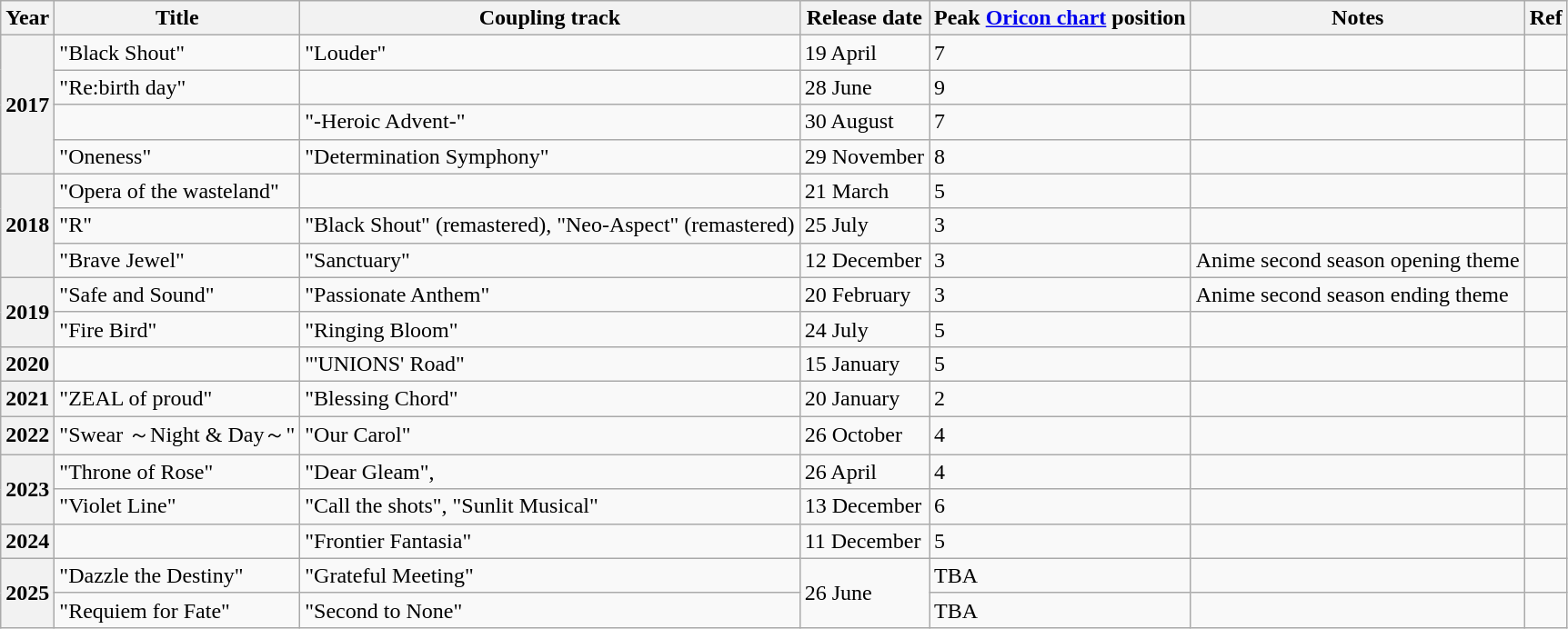<table class="wikitable" text-align: center>
<tr>
<th>Year</th>
<th>Title</th>
<th>Coupling track</th>
<th>Release date</th>
<th>Peak <a href='#'>Oricon chart</a> position</th>
<th>Notes</th>
<th>Ref</th>
</tr>
<tr>
<th rowspan=4>2017</th>
<td>"Black Shout"</td>
<td>"Louder"</td>
<td>19 April</td>
<td>7</td>
<td></td>
<td></td>
</tr>
<tr>
<td>"Re:birth day"</td>
<td></td>
<td>28 June</td>
<td>9</td>
<td></td>
<td></td>
</tr>
<tr>
<td></td>
<td>"-Heroic Advent-"</td>
<td>30 August</td>
<td>7</td>
<td></td>
<td></td>
</tr>
<tr>
<td>"Oneness"</td>
<td>"Determination Symphony"</td>
<td>29 November</td>
<td>8</td>
<td></td>
<td></td>
</tr>
<tr>
<th rowspan=3>2018</th>
<td>"Opera of the wasteland"</td>
<td></td>
<td>21 March</td>
<td>5</td>
<td></td>
<td></td>
</tr>
<tr>
<td>"R"</td>
<td>"Black Shout" (remastered), "Neo-Aspect" (remastered)</td>
<td>25 July</td>
<td>3</td>
<td></td>
<td></td>
</tr>
<tr>
<td>"Brave Jewel"</td>
<td>"Sanctuary"</td>
<td>12 December</td>
<td>3</td>
<td>Anime second season opening theme</td>
<td></td>
</tr>
<tr>
<th rowspan=2>2019</th>
<td>"Safe and Sound"</td>
<td>"Passionate Anthem"</td>
<td>20 February</td>
<td>3</td>
<td>Anime second season ending theme</td>
<td></td>
</tr>
<tr>
<td>"Fire Bird"</td>
<td>"Ringing Bloom"</td>
<td>24 July</td>
<td>5</td>
<td></td>
<td></td>
</tr>
<tr>
<th>2020</th>
<td></td>
<td>"'UNIONS' Road"</td>
<td>15 January</td>
<td>5</td>
<td></td>
<td></td>
</tr>
<tr>
<th>2021</th>
<td>"ZEAL of proud"</td>
<td>"Blessing Chord"</td>
<td>20 January</td>
<td>2</td>
<td></td>
<td></td>
</tr>
<tr>
<th>2022</th>
<td>"Swear ～Night & Day～"</td>
<td>"Our Carol"</td>
<td>26 October</td>
<td>4</td>
<td></td>
<td></td>
</tr>
<tr>
<th rowspan=2>2023</th>
<td>"Throne of Rose"</td>
<td>"Dear Gleam", </td>
<td>26 April</td>
<td>4</td>
<td></td>
<td></td>
</tr>
<tr>
<td>"Violet Line"</td>
<td>"Call the shots", "Sunlit Musical"</td>
<td>13 December</td>
<td>6</td>
<td></td>
<td></td>
</tr>
<tr>
<th>2024</th>
<td></td>
<td>"Frontier Fantasia"</td>
<td>11 December</td>
<td>5</td>
<td></td>
<td></td>
</tr>
<tr>
<th rowspan="2">2025</th>
<td>"Dazzle the Destiny"</td>
<td>"Grateful Meeting"</td>
<td rowspan="2">26 June</td>
<td>TBA</td>
<td></td>
<td></td>
</tr>
<tr>
<td>"Requiem for Fate"</td>
<td>"Second to None"</td>
<td>TBA</td>
<td></td>
<td></td>
</tr>
</table>
